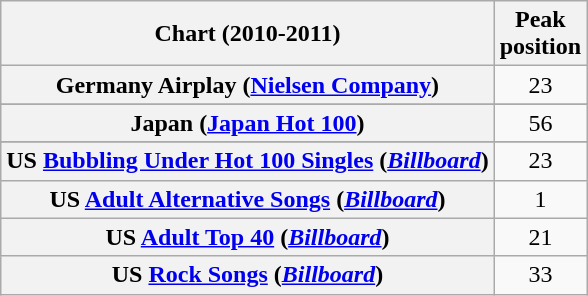<table class="wikitable sortable plainrowheaders" style="text-align:center;">
<tr>
<th>Chart (2010-2011)</th>
<th>Peak<br>position</th>
</tr>
<tr>
<th scope="row">Germany Airplay (<a href='#'>Nielsen Company</a>)</th>
<td>23</td>
</tr>
<tr>
</tr>
<tr>
<th scope="row">Japan (<a href='#'>Japan Hot 100</a>)</th>
<td>56</td>
</tr>
<tr>
</tr>
<tr>
<th scope="row">US <a href='#'>Bubbling Under Hot 100 Singles</a> (<em><a href='#'>Billboard</a></em>)</th>
<td style="text-align:center;">23</td>
</tr>
<tr>
<th scope="row">US <a href='#'>Adult Alternative Songs</a> (<em><a href='#'>Billboard</a></em>)</th>
<td style="text-align:center;">1</td>
</tr>
<tr>
<th scope="row">US <a href='#'>Adult Top 40</a> (<em><a href='#'>Billboard</a></em>)</th>
<td>21</td>
</tr>
<tr>
<th scope="row">US <a href='#'>Rock Songs</a> (<em><a href='#'>Billboard</a></em>)</th>
<td>33</td>
</tr>
</table>
